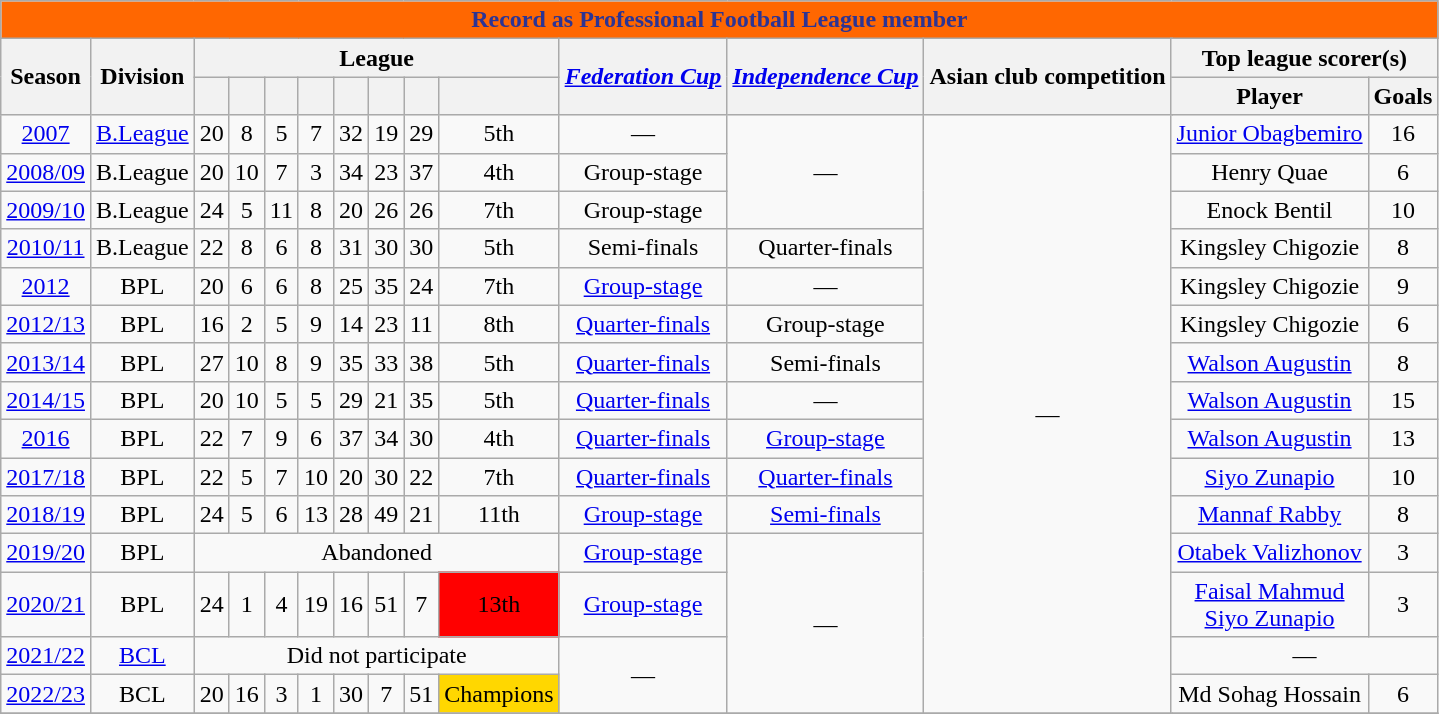<table class="wikitable" style="text-align: center">
<tr>
<th colspan=16 style="background-color:#FF6701;color: #2C3494;">Record as Professional Football League member</th>
</tr>
<tr>
<th rowspan="2">Season</th>
<th rowspan="2"><strong>Division</strong></th>
<th colspan="8">League</th>
<th rowspan="2"><em><a href='#'>Federation Cup</a></em></th>
<th rowspan="2"><em><a href='#'>Independence Cup</a></em></th>
<th colspan="2" rowspan="2">Asian club competition</th>
<th colspan="2">Top league scorer(s)</th>
</tr>
<tr>
<th></th>
<th></th>
<th></th>
<th></th>
<th></th>
<th></th>
<th></th>
<th></th>
<th>Player</th>
<th>Goals</th>
</tr>
<tr>
<td><a href='#'>2007</a></td>
<td><a href='#'>B.League</a></td>
<td>20</td>
<td>8</td>
<td>5</td>
<td>7</td>
<td>32</td>
<td>19</td>
<td>29</td>
<td>5th</td>
<td>—</td>
<td rowspan="3">—</td>
<td colspan="2" rowspan="15">—</td>
<td> <a href='#'>Junior Obagbemiro</a></td>
<td>16</td>
</tr>
<tr>
<td><a href='#'>2008/09</a></td>
<td>B.League</td>
<td>20</td>
<td>10</td>
<td>7</td>
<td>3</td>
<td>34</td>
<td>23</td>
<td>37</td>
<td>4th</td>
<td>Group-stage</td>
<td> Henry Quae</td>
<td>6</td>
</tr>
<tr>
<td><a href='#'>2009/10</a></td>
<td>B.League</td>
<td>24</td>
<td>5</td>
<td>11</td>
<td>8</td>
<td>20</td>
<td>26</td>
<td>26</td>
<td>7th</td>
<td>Group-stage</td>
<td> Enock Bentil</td>
<td>10</td>
</tr>
<tr>
<td><a href='#'>2010/11</a></td>
<td>B.League</td>
<td>22</td>
<td>8</td>
<td>6</td>
<td>8</td>
<td>31</td>
<td>30</td>
<td>30</td>
<td>5th</td>
<td>Semi-finals</td>
<td>Quarter-finals</td>
<td> Kingsley Chigozie</td>
<td>8</td>
</tr>
<tr>
<td><a href='#'>2012</a></td>
<td>BPL</td>
<td>20</td>
<td>6</td>
<td>6</td>
<td>8</td>
<td>25</td>
<td>35</td>
<td>24</td>
<td>7th</td>
<td><a href='#'>Group-stage</a></td>
<td>—</td>
<td> Kingsley Chigozie</td>
<td>9</td>
</tr>
<tr>
<td><a href='#'>2012/13</a></td>
<td>BPL</td>
<td>16</td>
<td>2</td>
<td>5</td>
<td>9</td>
<td>14</td>
<td>23</td>
<td>11</td>
<td>8th</td>
<td><a href='#'>Quarter-finals</a></td>
<td>Group-stage</td>
<td> Kingsley Chigozie</td>
<td>6</td>
</tr>
<tr>
<td><a href='#'>2013/14</a></td>
<td>BPL</td>
<td>27</td>
<td>10</td>
<td>8</td>
<td>9</td>
<td>35</td>
<td>33</td>
<td>38</td>
<td>5th</td>
<td><a href='#'>Quarter-finals</a></td>
<td>Semi-finals</td>
<td> <a href='#'>Walson Augustin</a></td>
<td>8</td>
</tr>
<tr>
<td><a href='#'>2014/15</a></td>
<td>BPL</td>
<td>20</td>
<td>10</td>
<td>5</td>
<td>5</td>
<td>29</td>
<td>21</td>
<td>35</td>
<td>5th</td>
<td><a href='#'>Quarter-finals</a></td>
<td>—</td>
<td> <a href='#'>Walson Augustin</a></td>
<td>15</td>
</tr>
<tr>
<td><a href='#'>2016</a></td>
<td>BPL</td>
<td>22</td>
<td>7</td>
<td>9</td>
<td>6</td>
<td>37</td>
<td>34</td>
<td>30</td>
<td>4th</td>
<td><a href='#'>Quarter-finals</a></td>
<td><a href='#'>Group-stage</a></td>
<td> <a href='#'>Walson Augustin</a></td>
<td>13</td>
</tr>
<tr>
<td><a href='#'>2017/18</a></td>
<td>BPL</td>
<td>22</td>
<td>5</td>
<td>7</td>
<td>10</td>
<td>20</td>
<td>30</td>
<td>22</td>
<td>7th</td>
<td><a href='#'>Quarter-finals</a></td>
<td><a href='#'>Quarter-finals</a></td>
<td> <a href='#'>Siyo Zunapio</a></td>
<td>10</td>
</tr>
<tr>
<td><a href='#'>2018/19</a></td>
<td>BPL</td>
<td>24</td>
<td>5</td>
<td>6</td>
<td>13</td>
<td>28</td>
<td>49</td>
<td>21</td>
<td>11th</td>
<td><a href='#'>Group-stage</a></td>
<td><a href='#'>Semi-finals</a></td>
<td> <a href='#'>Mannaf Rabby</a></td>
<td>8</td>
</tr>
<tr>
<td><a href='#'>2019/20</a></td>
<td>BPL</td>
<td colspan=8>Abandoned</td>
<td><a href='#'>Group-stage</a></td>
<td rowspan="4">—</td>
<td> <a href='#'>Otabek Valizhonov</a></td>
<td>3</td>
</tr>
<tr>
<td><a href='#'>2020/21</a></td>
<td>BPL</td>
<td>24</td>
<td>1</td>
<td>4</td>
<td>19</td>
<td>16</td>
<td>51</td>
<td>7</td>
<td bgcolor="red" align="center">13th</td>
<td><a href='#'>Group-stage</a></td>
<td> <a href='#'>Faisal Mahmud</a> <br>  <a href='#'>Siyo Zunapio</a></td>
<td>3</td>
</tr>
<tr>
<td><a href='#'>2021/22</a></td>
<td><a href='#'>BCL</a></td>
<td colspan=8>Did not participate</td>
<td rowspan="2">—</td>
<td colspan="2">—</td>
</tr>
<tr>
<td><a href='#'>2022/23</a></td>
<td>BCL</td>
<td>20</td>
<td>16</td>
<td>3</td>
<td>1</td>
<td>30</td>
<td>7</td>
<td>51</td>
<td bgcolor="gold" align="center">Champions</td>
<td> Md Sohag Hossain</td>
<td>6</td>
</tr>
<tr>
</tr>
</table>
